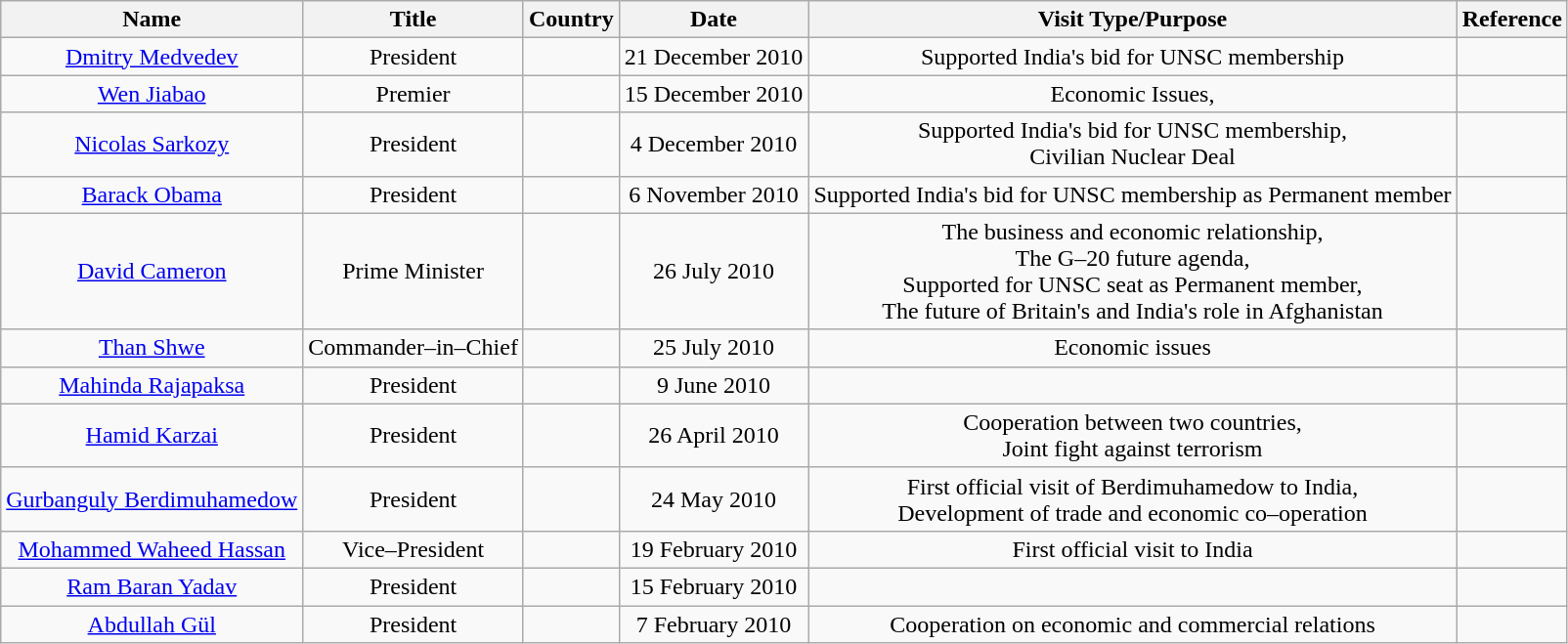<table class="wikitable" style="border-collapse:collapse; text-align:center">
<tr>
<th>Name</th>
<th>Title</th>
<th>Country</th>
<th>Date</th>
<th>Visit Type/Purpose</th>
<th>Reference</th>
</tr>
<tr>
<td><a href='#'>Dmitry Medvedev</a></td>
<td>President</td>
<td></td>
<td>21 December 2010</td>
<td>Supported India's bid for UNSC membership</td>
<td></td>
</tr>
<tr>
<td><a href='#'>Wen Jiabao</a></td>
<td>Premier</td>
<td></td>
<td>15 December 2010</td>
<td>Economic Issues,</td>
<td></td>
</tr>
<tr>
<td><a href='#'>Nicolas Sarkozy</a></td>
<td>President</td>
<td></td>
<td>4 December 2010</td>
<td>Supported India's bid for UNSC membership,<br>Civilian Nuclear Deal</td>
<td></td>
</tr>
<tr>
<td><a href='#'>Barack Obama</a></td>
<td>President</td>
<td></td>
<td>6 November 2010</td>
<td>Supported India's bid for UNSC membership as Permanent member</td>
<td></td>
</tr>
<tr>
<td><a href='#'>David Cameron</a></td>
<td>Prime Minister</td>
<td></td>
<td>26 July 2010</td>
<td>The business and economic relationship, <br>The G–20 future agenda,<br>Supported for UNSC seat as Permanent member, <br> The future of Britain's and India's role in Afghanistan</td>
<td></td>
</tr>
<tr>
<td><a href='#'>Than Shwe</a></td>
<td>Commander–in–Chief</td>
<td></td>
<td>25 July 2010</td>
<td>Economic issues</td>
<td></td>
</tr>
<tr>
<td><a href='#'>Mahinda Rajapaksa</a></td>
<td>President</td>
<td></td>
<td>9 June 2010</td>
<td></td>
<td></td>
</tr>
<tr>
<td><a href='#'>Hamid Karzai</a></td>
<td>President</td>
<td></td>
<td>26 April 2010</td>
<td>Cooperation between two countries, <br> Joint fight against terrorism</td>
<td></td>
</tr>
<tr>
<td><a href='#'>Gurbanguly Berdimuhamedow</a></td>
<td>President</td>
<td></td>
<td>24 May 2010</td>
<td>First official visit of Berdimuhamedow to India,<br> Development of trade and economic co–operation</td>
<td></td>
</tr>
<tr>
<td><a href='#'>Mohammed Waheed Hassan</a></td>
<td>Vice–President</td>
<td></td>
<td>19 February 2010</td>
<td>First official visit to India</td>
<td></td>
</tr>
<tr>
<td><a href='#'>Ram Baran Yadav</a></td>
<td>President</td>
<td></td>
<td>15 February 2010</td>
<td></td>
<td></td>
</tr>
<tr>
<td><a href='#'>Abdullah Gül</a></td>
<td>President</td>
<td></td>
<td>7 February 2010</td>
<td>Cooperation on economic and commercial relations</td>
<td></td>
</tr>
</table>
